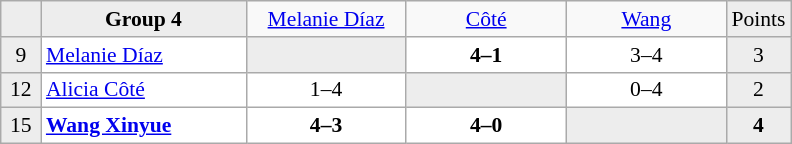<table class="wikitable" style="font-size:90%">
<tr style="text-align:center;">
<td style="background-color:#ededed;" width="20"></td>
<td style="background-color:#ededed;" width="130" style="text-align:center;"><strong>Group 4</strong></td>
<td width="100"> <a href='#'>Melanie Díaz</a></td>
<td width="100"> <a href='#'>Côté</a></td>
<td width="100"> <a href='#'>Wang</a></td>
<td style="background-color:#ededed;" width="30">Points</td>
</tr>
<tr style="text-align:center;background-color:#ffffff;">
<td style="background-color:#ededed;">9</td>
<td style="text-align:left;"> <a href='#'>Melanie Díaz</a></td>
<td style="background-color:#ededed;"></td>
<td><strong>4–1</strong></td>
<td>3–4</td>
<td style="background-color:#ededed;">3</td>
</tr>
<tr style="text-align:center;background-color:#ffffff;">
<td style="background-color:#ededed;">12</td>
<td style="text-align:left;"> <a href='#'>Alicia Côté</a></td>
<td>1–4</td>
<td style="background-color:#ededed;"></td>
<td>0–4</td>
<td style="background-color:#ededed;">2</td>
</tr>
<tr style="text-align:center;background-color:#ffffff;">
<td style="background-color:#ededed;">15</td>
<td style="text-align:left;"> <strong><a href='#'>Wang Xinyue</a></strong></td>
<td><strong>4–3</strong></td>
<td><strong>4–0</strong></td>
<td style="background-color:#ededed;"></td>
<td style="background-color:#ededed;"><strong>4</strong></td>
</tr>
</table>
